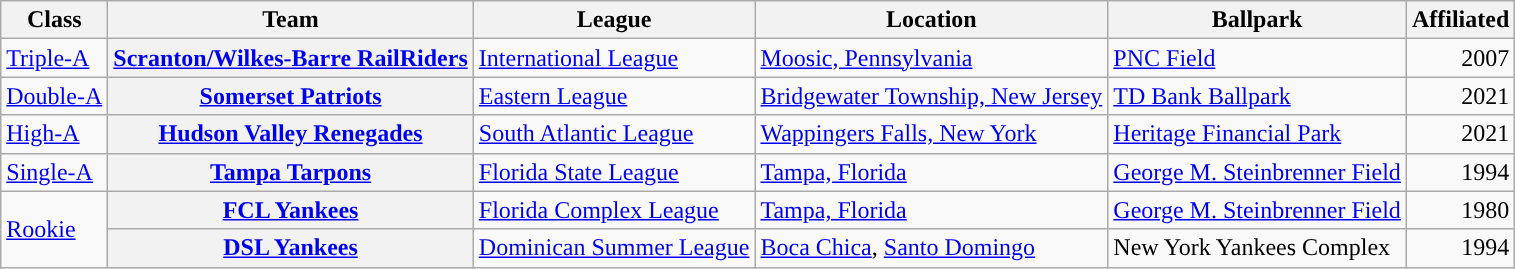<table class="wikitable plainrowheaders sortable">
<tr>
<th scope="col">Class</th>
<th scope="col">Team</th>
<th scope="col">League</th>
<th scope="col">Location</th>
<th scope="col">Ballpark</th>
<th scope="col">Affiliated</th>
</tr>
<tr>
<td><a href='#'>Triple-A</a></td>
<th scope="row"><a href='#'>Scranton/Wilkes-Barre RailRiders</a></th>
<td><a href='#'>International League</a></td>
<td><a href='#'>Moosic, Pennsylvania</a></td>
<td><a href='#'>PNC Field</a></td>
<td align="right">2007</td>
</tr>
<tr>
<td><a href='#'>Double-A</a></td>
<th scope="row"><a href='#'>Somerset Patriots</a></th>
<td><a href='#'>Eastern League</a></td>
<td><a href='#'>Bridgewater Township, New Jersey</a></td>
<td><a href='#'>TD Bank Ballpark</a></td>
<td align="right">2021</td>
</tr>
<tr>
<td><a href='#'>High-A</a></td>
<th scope="row"><a href='#'>Hudson Valley Renegades</a></th>
<td><a href='#'>South Atlantic League</a></td>
<td><a href='#'>Wappingers Falls, New York</a></td>
<td><a href='#'>Heritage Financial Park</a></td>
<td align="right">2021</td>
</tr>
<tr>
<td><a href='#'>Single-A</a></td>
<th scope="row"><a href='#'>Tampa Tarpons</a></th>
<td><a href='#'>Florida State League</a></td>
<td><a href='#'>Tampa, Florida</a></td>
<td><a href='#'>George M. Steinbrenner Field</a></td>
<td align="right">1994</td>
</tr>
<tr>
<td rowspan=2><a href='#'>Rookie</a></td>
<th scope="row"><a href='#'>FCL Yankees</a></th>
<td><a href='#'>Florida Complex League</a></td>
<td><a href='#'>Tampa, Florida</a></td>
<td><a href='#'>George M. Steinbrenner Field</a></td>
<td align="right">1980</td>
</tr>
<tr>
<th scope="row"><a href='#'>DSL Yankees</a></th>
<td><a href='#'>Dominican Summer League</a></td>
<td><a href='#'>Boca Chica</a>, <a href='#'>Santo Domingo</a></td>
<td>New York Yankees Complex</td>
<td align="right">1994</td>
</tr>
</table>
